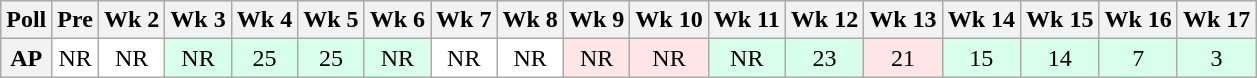<table class="wikitable" style="white-space:nowrap;text-align:center;">
<tr>
<th>Poll</th>
<th>Pre</th>
<th>Wk 2</th>
<th>Wk 3</th>
<th>Wk 4</th>
<th>Wk 5</th>
<th>Wk 6</th>
<th>Wk 7</th>
<th>Wk 8</th>
<th>Wk 9</th>
<th>Wk 10</th>
<th>Wk 11</th>
<th>Wk 12</th>
<th>Wk 13</th>
<th>Wk 14</th>
<th>Wk 15</th>
<th>Wk 16</th>
<th>Wk 17</th>
</tr>
<tr>
<th>AP</th>
<td style="background:#FFF;">NR</td>
<td style="background:#FFF;">NR</td>
<td style="background:#D8FFEB;">NR</td>
<td style="background:#D8FFEB;">25</td>
<td style="background:#D8FFEB">25</td>
<td style="background:#D8FFEB;">NR</td>
<td style="background:#FFF;">NR</td>
<td style="background:#FFF;">NR</td>
<td style="background:#ffE6E6;">NR</td>
<td style="background:#FFE6E6;">NR</td>
<td style="background:#D8FFEB;">NR</td>
<td style="background:#D8FFEB;">23</td>
<td style="background:#FFE6E6;">21</td>
<td style="background:#D8FFEB;">15</td>
<td style="background:#D8FFEB;">14</td>
<td style="background:#D8FFEB;">7</td>
<td style="background:#D8FFEB;">3</td>
</tr>
</table>
